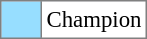<table bgcolor="#f7f8ff" cellpadding="3" cellspacing="0" border="1" style="font-size: 95%; border: gray solid 1px; border-collapse: collapse;text-align:center;">
<tr>
<td style="background: #97deff" width="20"></td>
<td bgcolor="#ffffff" align="left">Champion</td>
</tr>
</table>
